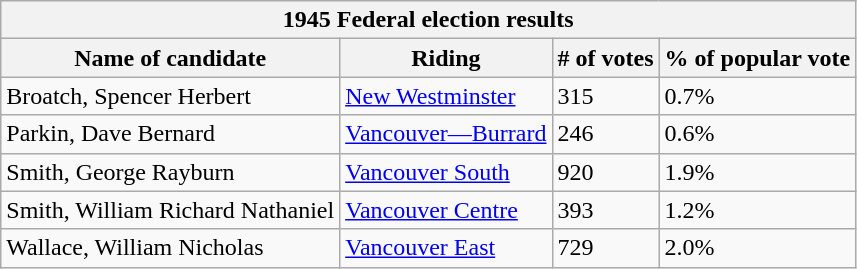<table class="wikitable">
<tr>
<th colspan="4"><strong>1945 Federal election results</strong></th>
</tr>
<tr>
<th>Name of candidate</th>
<th>Riding</th>
<th># of votes</th>
<th>% of popular vote</th>
</tr>
<tr>
<td>Broatch, Spencer Herbert</td>
<td><a href='#'>New Westminster</a></td>
<td>315</td>
<td>0.7%</td>
</tr>
<tr>
<td>Parkin, Dave Bernard</td>
<td><a href='#'>Vancouver—Burrard</a></td>
<td>246</td>
<td>0.6%</td>
</tr>
<tr>
<td>Smith, George Rayburn</td>
<td><a href='#'>Vancouver South</a></td>
<td>920</td>
<td>1.9%</td>
</tr>
<tr>
<td>Smith, William Richard Nathaniel</td>
<td><a href='#'>Vancouver Centre</a></td>
<td>393</td>
<td>1.2%</td>
</tr>
<tr>
<td>Wallace, William Nicholas</td>
<td><a href='#'>Vancouver East</a></td>
<td>729</td>
<td>2.0%</td>
</tr>
</table>
